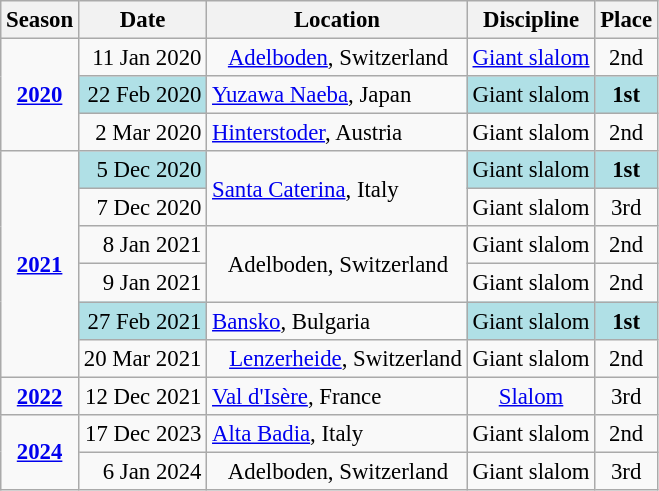<table class="wikitable" style="text-align:center; font-size:95%;">
<tr>
<th>Season</th>
<th>Date</th>
<th>Location</th>
<th>Discipline</th>
<th>Place</th>
</tr>
<tr>
<td rowspan=3><strong><a href='#'>2020</a></strong></td>
<td align=right>11 Jan 2020</td>
<td align=left>   <a href='#'>Adelboden</a>, Switzerland</td>
<td><a href='#'>Giant slalom</a></td>
<td>2nd</td>
</tr>
<tr>
<td bgcolor="#BOEOE6" align=right>22 Feb 2020</td>
<td align=left> <a href='#'>Yuzawa Naeba</a>, Japan</td>
<td bgcolor="#BOEOE6">Giant slalom</td>
<td bgcolor="#BOEOE6"><strong>1st</strong></td>
</tr>
<tr>
<td align=right>2 Mar 2020</td>
<td align=left> <a href='#'>Hinterstoder</a>, Austria</td>
<td>Giant slalom</td>
<td>2nd</td>
</tr>
<tr>
<td rowspan="6"><strong><a href='#'>2021</a></strong></td>
<td bgcolor="#BOEOE6" align=right>5 Dec 2020</td>
<td align=left rowspan=2> <a href='#'>Santa Caterina</a>, Italy</td>
<td bgcolor="#BOEOE6">Giant slalom</td>
<td bgcolor="#BOEOE6"><strong>1st</strong></td>
</tr>
<tr>
<td align=right>7 Dec 2020</td>
<td>Giant slalom</td>
<td>3rd</td>
</tr>
<tr>
<td align=right>8 Jan 2021</td>
<td align=left rowspan=2>   Adelboden, Switzerland</td>
<td>Giant slalom</td>
<td>2nd</td>
</tr>
<tr>
<td align=right>9 Jan 2021</td>
<td>Giant slalom</td>
<td>2nd</td>
</tr>
<tr>
<td bgcolor="#BOEOE6"align=right>27 Feb 2021</td>
<td align=left> <a href='#'>Bansko</a>, Bulgaria</td>
<td bgcolor="#BOEOE6">Giant slalom</td>
<td bgcolor="#BOEOE6"><strong>1st</strong></td>
</tr>
<tr>
<td align=right>20 Mar 2021</td>
<td align=left>   <a href='#'>Lenzerheide</a>, Switzerland</td>
<td>Giant slalom</td>
<td>2nd</td>
</tr>
<tr>
<td><strong><a href='#'>2022</a></strong></td>
<td align=right>12 Dec 2021</td>
<td align=left> <a href='#'>Val d'Isère</a>, France</td>
<td><a href='#'>Slalom</a></td>
<td>3rd</td>
</tr>
<tr>
<td rowspan="2"><strong><a href='#'>2024</a></strong></td>
<td align=right>17 Dec 2023</td>
<td align=left> <a href='#'>Alta Badia</a>, Italy</td>
<td>Giant slalom</td>
<td>2nd</td>
</tr>
<tr>
<td align=right>6 Jan 2024</td>
<td align=left>   Adelboden, Switzerland</td>
<td>Giant slalom</td>
<td>3rd</td>
</tr>
</table>
